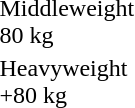<table>
<tr>
<td>Middleweight<br>80 kg</td>
<td></td>
<td></td>
<td></td>
</tr>
<tr>
<td>Heavyweight<br>+80 kg</td>
<td></td>
<td></td>
<td></td>
</tr>
</table>
